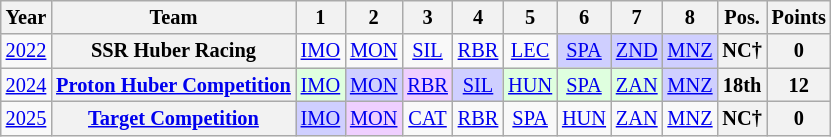<table class="wikitable" border="1" style="text-align:center; font-size:85%;">
<tr>
<th>Year</th>
<th>Team</th>
<th>1</th>
<th>2</th>
<th>3</th>
<th>4</th>
<th>5</th>
<th>6</th>
<th>7</th>
<th>8</th>
<th>Pos.</th>
<th>Points</th>
</tr>
<tr>
<td><a href='#'>2022</a></td>
<th nowrap>SSR Huber Racing</th>
<td style="background:#;"><a href='#'>IMO</a></td>
<td style="background:#;"><a href='#'>MON</a></td>
<td style="background:#;"><a href='#'>SIL</a></td>
<td style="background:#;"><a href='#'>RBR</a></td>
<td style="background:#;"><a href='#'>LEC</a></td>
<td style="background:#CFCFFF;"><a href='#'>SPA</a><br></td>
<td style="background:#CFCFFF;"><a href='#'>ZND</a><br></td>
<td style="background:#CFCFFF;"><a href='#'>MNZ</a><br></td>
<th>NC†</th>
<th>0</th>
</tr>
<tr>
<td><a href='#'>2024</a></td>
<th nowrap><a href='#'>Proton Huber Competition</a></th>
<td style="background:#DFFFDF;"><a href='#'>IMO</a><br></td>
<td style="background:#CFCFFF;"><a href='#'>MON</a><br></td>
<td style="background:#EFCFFF;"><a href='#'>RBR</a><br></td>
<td style="background:#CFCFFF;"><a href='#'>SIL</a><br></td>
<td style="background:#DFFFDF;"><a href='#'>HUN</a><br></td>
<td style="background:#DFFFDF;"><a href='#'>SPA</a><br></td>
<td style="background:#DFFFDF;"><a href='#'>ZAN</a><br></td>
<td style="background:#CFCFFF;"><a href='#'>MNZ</a><br></td>
<th>18th</th>
<th>12</th>
</tr>
<tr>
<td><a href='#'>2025</a></td>
<th nowrap><a href='#'>Target Competition</a></th>
<td style="background:#CFCFFF;"><a href='#'>IMO</a><br></td>
<td style="background:#EFCFFF;"><a href='#'>MON</a><br></td>
<td style="background:#;"><a href='#'>CAT</a></td>
<td style="background:#;"><a href='#'>RBR</a></td>
<td style="background:#;"><a href='#'>SPA</a></td>
<td style="background:#;"><a href='#'>HUN</a></td>
<td style="background:#;"><a href='#'>ZAN</a></td>
<td style="background:#;"><a href='#'>MNZ</a></td>
<th>NC†</th>
<th>0</th>
</tr>
</table>
